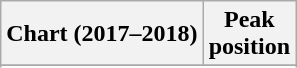<table class="wikitable sortable plainrowheaders" style="text-align:center;">
<tr>
<th>Chart (2017–2018)</th>
<th>Peak <br> position</th>
</tr>
<tr>
</tr>
<tr>
</tr>
<tr>
</tr>
<tr>
</tr>
</table>
